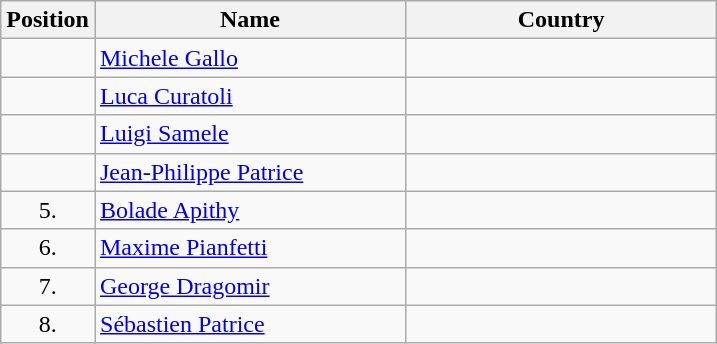<table class="wikitable">
<tr>
<th width="20">Position</th>
<th width="200">Name</th>
<th width="200">Country</th>
</tr>
<tr>
<td align=center></td>
<td><a href='#'>Michele Gallo</a></td>
<td></td>
</tr>
<tr>
<td align=center></td>
<td><a href='#'>Luca Curatoli</a></td>
<td></td>
</tr>
<tr>
<td align=center></td>
<td><a href='#'>Luigi Samele</a></td>
<td></td>
</tr>
<tr>
<td align=center></td>
<td><a href='#'>Jean-Philippe Patrice</a></td>
<td></td>
</tr>
<tr>
<td align=center>5.</td>
<td><a href='#'>Bolade Apithy</a></td>
<td></td>
</tr>
<tr>
<td align=center>6.</td>
<td><a href='#'>Maxime Pianfetti</a></td>
<td></td>
</tr>
<tr>
<td align=center>7.</td>
<td><a href='#'>George Dragomir</a></td>
<td></td>
</tr>
<tr>
<td align=center>8.</td>
<td><a href='#'>Sébastien Patrice</a></td>
<td></td>
</tr>
</table>
